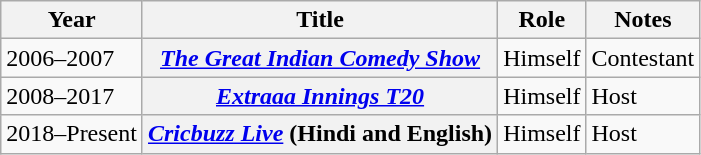<table class="wikitable sortable plainrowheaders">
<tr>
<th scope="col">Year</th>
<th scope="col">Title</th>
<th scope="col">Role</th>
<th class="unsortable" scope="col">Notes</th>
</tr>
<tr>
<td>2006–2007</td>
<th scope="row"><em><a href='#'>The Great Indian Comedy Show</a></em></th>
<td>Himself</td>
<td>Contestant</td>
</tr>
<tr>
<td>2008–2017</td>
<th scope="row"><em><a href='#'>Extraaa Innings T20</a></em></th>
<td>Himself</td>
<td>Host</td>
</tr>
<tr>
<td>2018–Present</td>
<th scope="row"><em><a href='#'>Cricbuzz Live</a></em> (Hindi and English)</th>
<td>Himself</td>
<td>Host</td>
</tr>
</table>
